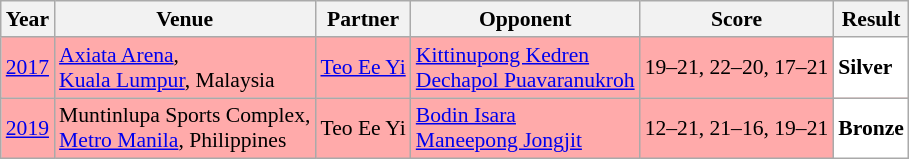<table class="sortable wikitable" style="font-size: 90%;">
<tr>
<th>Year</th>
<th>Venue</th>
<th>Partner</th>
<th>Opponent</th>
<th>Score</th>
<th>Result</th>
</tr>
<tr style="background:#FFAAAA">
<td align="center"><a href='#'>2017</a></td>
<td align="left"><a href='#'>Axiata Arena</a>,<br><a href='#'>Kuala Lumpur</a>, Malaysia</td>
<td align="left"> <a href='#'>Teo Ee Yi</a></td>
<td align="left"> <a href='#'>Kittinupong Kedren</a><br> <a href='#'>Dechapol Puavaranukroh</a></td>
<td align="left">19–21, 22–20, 17–21</td>
<td style="text-align:left; background:white"> <strong>Silver</strong></td>
</tr>
<tr style="background:#FFAAAA">
<td align="center"><a href='#'>2019</a></td>
<td align="left">Muntinlupa Sports Complex,<br><a href='#'>Metro Manila</a>, Philippines</td>
<td align="left"> Teo Ee Yi</td>
<td align="left"> <a href='#'>Bodin Isara</a><br> <a href='#'>Maneepong Jongjit</a></td>
<td align="left">12–21, 21–16, 19–21</td>
<td style="text-align:left; background:white"> <strong>Bronze</strong></td>
</tr>
</table>
